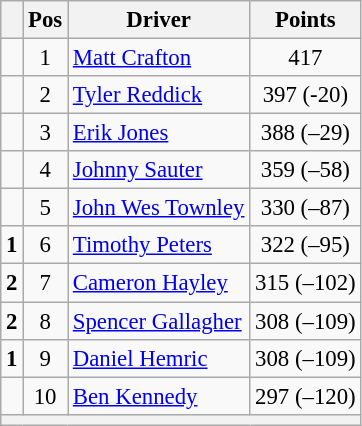<table class="wikitable" style="font-size: 95%;">
<tr>
<th></th>
<th>Pos</th>
<th>Driver</th>
<th>Points</th>
</tr>
<tr>
<td align="left"></td>
<td style="text-align:center;">1</td>
<td><a href='#'>Matt Crafton</a></td>
<td style="text-align:center;">417</td>
</tr>
<tr>
<td align="left"></td>
<td style="text-align:center;">2</td>
<td><a href='#'>Tyler Reddick</a></td>
<td style="text-align:center;">397 (-20)</td>
</tr>
<tr>
<td align="left"></td>
<td style="text-align:center;">3</td>
<td><a href='#'>Erik Jones</a></td>
<td style="text-align:center;">388 (–29)</td>
</tr>
<tr>
<td align="left"></td>
<td style="text-align:center;">4</td>
<td><a href='#'>Johnny Sauter</a></td>
<td style="text-align:center;">359 (–58)</td>
</tr>
<tr>
<td align="left"></td>
<td style="text-align:center;">5</td>
<td><a href='#'>John Wes Townley</a></td>
<td style="text-align:center;">330 (–87)</td>
</tr>
<tr>
<td align="left"> <strong>1</strong></td>
<td style="text-align:center;">6</td>
<td><a href='#'>Timothy Peters</a></td>
<td style="text-align:center;">322 (–95)</td>
</tr>
<tr>
<td align="left"> <strong>2</strong></td>
<td style="text-align:center;">7</td>
<td><a href='#'>Cameron Hayley</a></td>
<td style="text-align:center;">315 (–102)</td>
</tr>
<tr>
<td align="left"> <strong>2</strong></td>
<td style="text-align:center;">8</td>
<td><a href='#'>Spencer Gallagher</a></td>
<td style="text-align:center;">308 (–109)</td>
</tr>
<tr>
<td align="left"> <strong>1</strong></td>
<td style="text-align:center;">9</td>
<td><a href='#'>Daniel Hemric</a></td>
<td style="text-align:center;">308 (–109)</td>
</tr>
<tr>
<td align="left"></td>
<td style="text-align:center;">10</td>
<td><a href='#'>Ben Kennedy</a></td>
<td style="text-align:center;">297 (–120)</td>
</tr>
<tr>
<th colspan="9"></th>
</tr>
</table>
